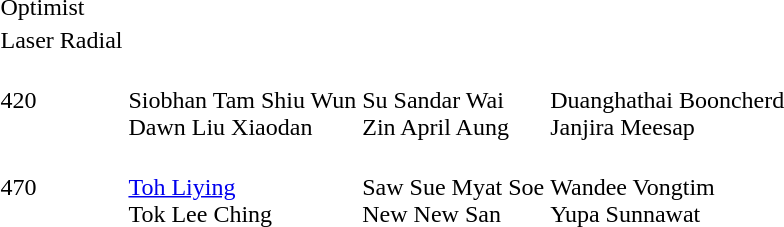<table>
<tr>
<td>Optimist</td>
<td></td>
<td></td>
<td></td>
</tr>
<tr>
<td>Laser Radial</td>
<td></td>
<td nowrap></td>
<td></td>
</tr>
<tr>
<td>420</td>
<td nowrap><br>Siobhan Tam Shiu Wun<br>Dawn Liu Xiaodan</td>
<td><br>Su Sandar Wai<br>Zin April Aung</td>
<td nowrap><br>Duanghathai Booncherd<br>Janjira Meesap</td>
</tr>
<tr>
<td>470</td>
<td><br><a href='#'>Toh Liying</a><br>Tok Lee Ching</td>
<td><br>Saw Sue Myat Soe<br>New New San</td>
<td><br>Wandee Vongtim<br>Yupa Sunnawat</td>
</tr>
</table>
